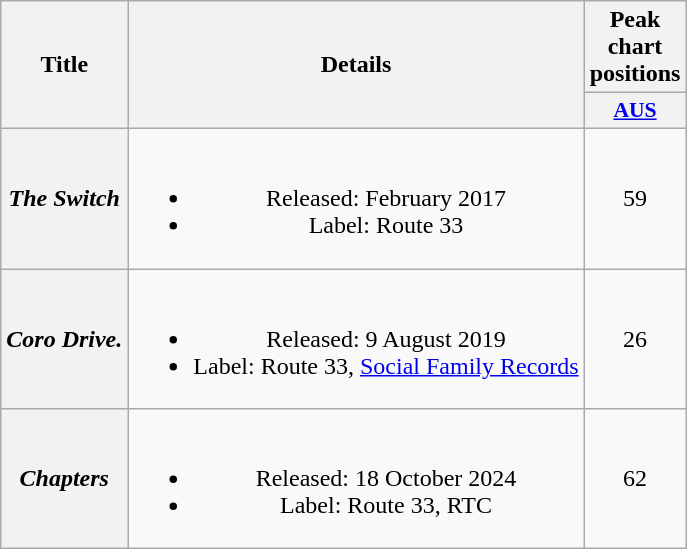<table class="wikitable plainrowheaders" style="text-align:center">
<tr>
<th scope="col" rowspan="2">Title</th>
<th scope="col" rowspan="2">Details</th>
<th scope="col" colspan="1">Peak chart positions</th>
</tr>
<tr>
<th scope="col" style="width:3em;font-size:90%"><a href='#'>AUS</a><br></th>
</tr>
<tr>
<th scope="row"><em>The Switch</em></th>
<td><br><ul><li>Released: February 2017</li><li>Label: Route 33</li></ul></td>
<td>59</td>
</tr>
<tr>
<th scope="row"><em>Coro Drive.</em></th>
<td><br><ul><li>Released: 9 August 2019</li><li>Label: Route 33, <a href='#'>Social Family Records</a></li></ul></td>
<td>26</td>
</tr>
<tr>
<th scope="row"><em>Chapters</em></th>
<td><br><ul><li>Released: 18 October 2024</li><li>Label: Route 33, RTC</li></ul></td>
<td>62</td>
</tr>
</table>
